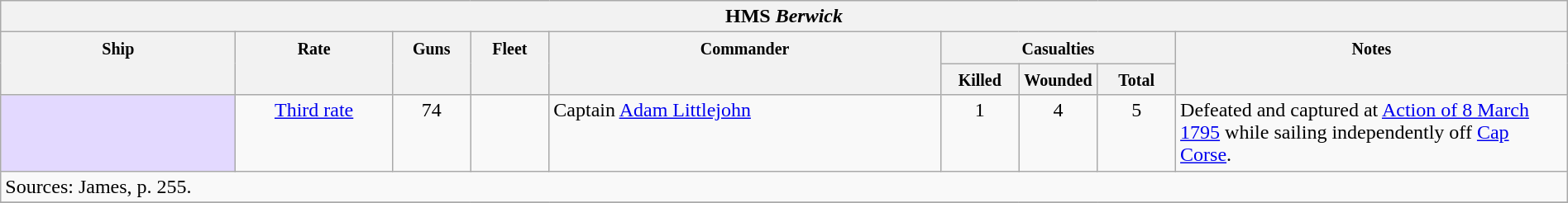<table class="wikitable" width=100%>
<tr valign="top">
<th colspan="11" bgcolor="white">HMS <em>Berwick</em></th>
</tr>
<tr valign="top"|- valign="top">
<th width=15%; align= center rowspan=2><small> Ship </small></th>
<th width=10%; align= center rowspan=2><small> Rate </small></th>
<th width=5%; align= center rowspan=2><small> Guns </small></th>
<th width=5%; align= center rowspan=2><small> Fleet </small></th>
<th width=25%; align= center rowspan=2><small> Commander </small></th>
<th width=15%; align= center colspan=3><small>Casualties</small></th>
<th width=25%; align= center rowspan=2><small>Notes</small></th>
</tr>
<tr valign="top">
<th width=5%; align= center><small> Killed </small></th>
<th width=5%; align= center><small> Wounded </small></th>
<th width=5%; align= center><small> Total</small></th>
</tr>
<tr valign="top">
<td bgcolor="#e3d9ff" align= left></td>
<td align= center><a href='#'>Third rate</a></td>
<td align= center>74</td>
<td align= center></td>
<td align= left>Captain <a href='#'>Adam Littlejohn</a> </td>
<td align= center>1</td>
<td align= center>4</td>
<td align= center>5</td>
<td align= left>Defeated and captured at <a href='#'>Action of 8 March 1795</a> while sailing independently off <a href='#'>Cap Corse</a>.</td>
</tr>
<tr valign="top">
<td colspan="9" align="left">Sources: James, p. 255.</td>
</tr>
<tr>
</tr>
</table>
